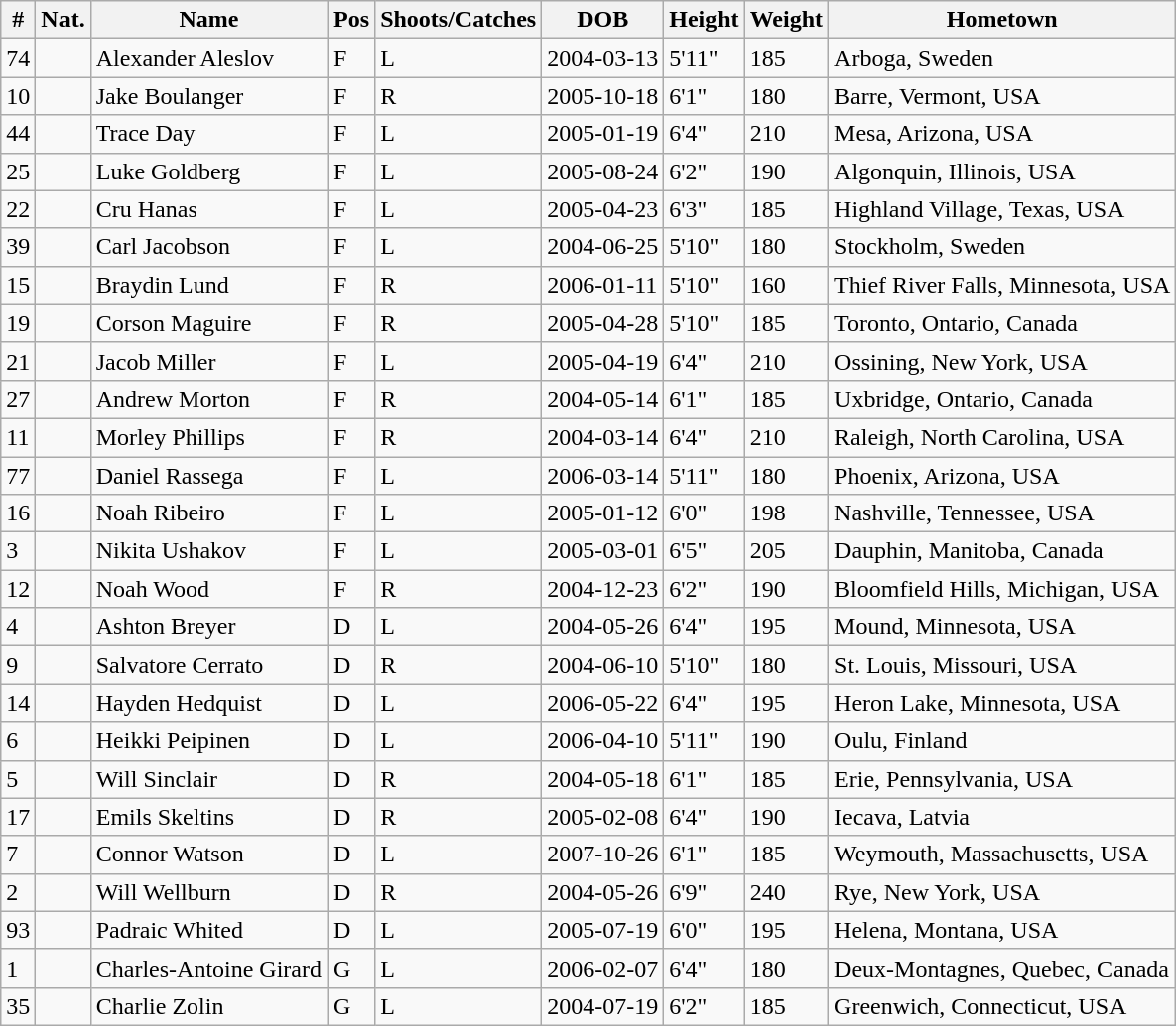<table class="wikitable sortable">
<tr>
<th>#</th>
<th>Nat.</th>
<th>Name</th>
<th>Pos</th>
<th>Shoots/Catches</th>
<th>DOB</th>
<th>Height</th>
<th>Weight</th>
<th>Hometown</th>
</tr>
<tr>
<td>74</td>
<td></td>
<td>Alexander Aleslov</td>
<td>F</td>
<td>L</td>
<td>2004-03-13</td>
<td>5'11"</td>
<td>185</td>
<td>Arboga, Sweden</td>
</tr>
<tr>
<td>10</td>
<td></td>
<td>Jake Boulanger</td>
<td>F</td>
<td>R</td>
<td>2005-10-18</td>
<td>6'1"</td>
<td>180</td>
<td>Barre, Vermont, USA</td>
</tr>
<tr>
<td>44</td>
<td></td>
<td>Trace Day</td>
<td>F</td>
<td>L</td>
<td>2005-01-19</td>
<td>6'4"</td>
<td>210</td>
<td>Mesa, Arizona, USA</td>
</tr>
<tr>
<td>25</td>
<td></td>
<td>Luke Goldberg</td>
<td>F</td>
<td>L</td>
<td>2005-08-24</td>
<td>6'2"</td>
<td>190</td>
<td>Algonquin, Illinois, USA</td>
</tr>
<tr>
<td>22</td>
<td></td>
<td>Cru Hanas</td>
<td>F</td>
<td>L</td>
<td>2005-04-23</td>
<td>6'3"</td>
<td>185</td>
<td>Highland Village, Texas, USA</td>
</tr>
<tr>
<td>39</td>
<td></td>
<td>Carl Jacobson</td>
<td>F</td>
<td>L</td>
<td>2004-06-25</td>
<td>5'10"</td>
<td>180</td>
<td>Stockholm, Sweden</td>
</tr>
<tr>
<td>15</td>
<td></td>
<td>Braydin Lund</td>
<td>F</td>
<td>R</td>
<td>2006-01-11</td>
<td>5'10"</td>
<td>160</td>
<td>Thief River Falls, Minnesota, USA</td>
</tr>
<tr>
<td>19</td>
<td></td>
<td>Corson Maguire</td>
<td>F</td>
<td>R</td>
<td>2005-04-28</td>
<td>5'10"</td>
<td>185</td>
<td>Toronto, Ontario, Canada</td>
</tr>
<tr>
<td>21</td>
<td></td>
<td>Jacob Miller</td>
<td>F</td>
<td>L</td>
<td>2005-04-19</td>
<td>6'4"</td>
<td>210</td>
<td>Ossining, New York, USA</td>
</tr>
<tr>
<td>27</td>
<td></td>
<td>Andrew Morton</td>
<td>F</td>
<td>R</td>
<td>2004-05-14</td>
<td>6'1"</td>
<td>185</td>
<td>Uxbridge, Ontario, Canada</td>
</tr>
<tr>
<td>11</td>
<td></td>
<td>Morley Phillips</td>
<td>F</td>
<td>R</td>
<td>2004-03-14</td>
<td>6'4"</td>
<td>210</td>
<td>Raleigh, North Carolina, USA</td>
</tr>
<tr>
<td>77</td>
<td></td>
<td>Daniel Rassega</td>
<td>F</td>
<td>L</td>
<td>2006-03-14</td>
<td>5'11"</td>
<td>180</td>
<td>Phoenix, Arizona, USA</td>
</tr>
<tr>
<td>16</td>
<td></td>
<td>Noah Ribeiro</td>
<td>F</td>
<td>L</td>
<td>2005-01-12</td>
<td>6'0"</td>
<td>198</td>
<td>Nashville, Tennessee, USA</td>
</tr>
<tr>
<td>3</td>
<td></td>
<td>Nikita Ushakov</td>
<td>F</td>
<td>L</td>
<td>2005-03-01</td>
<td>6'5"</td>
<td>205</td>
<td>Dauphin, Manitoba, Canada</td>
</tr>
<tr>
<td>12</td>
<td></td>
<td>Noah Wood</td>
<td>F</td>
<td>R</td>
<td>2004-12-23</td>
<td>6'2"</td>
<td>190</td>
<td>Bloomfield Hills, Michigan, USA</td>
</tr>
<tr>
<td>4</td>
<td></td>
<td>Ashton Breyer</td>
<td>D</td>
<td>L</td>
<td>2004-05-26</td>
<td>6'4"</td>
<td>195</td>
<td>Mound, Minnesota, USA</td>
</tr>
<tr>
<td>9</td>
<td></td>
<td>Salvatore Cerrato</td>
<td>D</td>
<td>R</td>
<td>2004-06-10</td>
<td>5'10"</td>
<td>180</td>
<td>St. Louis, Missouri, USA</td>
</tr>
<tr>
<td>14</td>
<td></td>
<td>Hayden Hedquist</td>
<td>D</td>
<td>L</td>
<td>2006-05-22</td>
<td>6'4"</td>
<td>195</td>
<td>Heron Lake, Minnesota, USA</td>
</tr>
<tr>
<td>6</td>
<td></td>
<td>Heikki Peipinen</td>
<td>D</td>
<td>L</td>
<td>2006-04-10</td>
<td>5'11"</td>
<td>190</td>
<td>Oulu, Finland</td>
</tr>
<tr>
<td>5</td>
<td></td>
<td>Will Sinclair</td>
<td>D</td>
<td>R</td>
<td>2004-05-18</td>
<td>6'1"</td>
<td>185</td>
<td>Erie, Pennsylvania, USA</td>
</tr>
<tr>
<td>17</td>
<td></td>
<td>Emils Skeltins</td>
<td>D</td>
<td>R</td>
<td>2005-02-08</td>
<td>6'4"</td>
<td>190</td>
<td>Iecava, Latvia</td>
</tr>
<tr>
<td>7</td>
<td></td>
<td>Connor Watson</td>
<td>D</td>
<td>L</td>
<td>2007-10-26</td>
<td>6'1"</td>
<td>185</td>
<td>Weymouth, Massachusetts, USA</td>
</tr>
<tr>
<td>2</td>
<td></td>
<td>Will Wellburn</td>
<td>D</td>
<td>R</td>
<td>2004-05-26</td>
<td>6'9"</td>
<td>240</td>
<td>Rye, New York, USA</td>
</tr>
<tr>
<td>93</td>
<td></td>
<td>Padraic Whited</td>
<td>D</td>
<td>L</td>
<td>2005-07-19</td>
<td>6'0"</td>
<td>195</td>
<td>Helena, Montana, USA</td>
</tr>
<tr>
<td>1</td>
<td></td>
<td>Charles-Antoine Girard</td>
<td>G</td>
<td>L</td>
<td>2006-02-07</td>
<td>6'4"</td>
<td>180</td>
<td>Deux-Montagnes, Quebec, Canada</td>
</tr>
<tr>
<td>35</td>
<td></td>
<td>Charlie Zolin</td>
<td>G</td>
<td>L</td>
<td>2004-07-19</td>
<td>6'2"</td>
<td>185</td>
<td>Greenwich, Connecticut, USA</td>
</tr>
</table>
